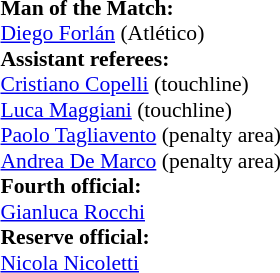<table width=100% style="font-size: 90%">
<tr>
<td><br><strong>Man of the Match:</strong>
<br> <a href='#'>Diego Forlán</a> (Atlético)<br><strong>Assistant referees:</strong>
<br> <a href='#'>Cristiano Copelli</a> (touchline)
<br> <a href='#'>Luca Maggiani</a> (touchline)
<br> <a href='#'>Paolo Tagliavento</a> (penalty area)
<br> <a href='#'>Andrea De Marco</a> (penalty area)
<br><strong>Fourth official:</strong>
<br> <a href='#'>Gianluca Rocchi</a>
<br><strong>Reserve official:</strong>
<br> <a href='#'>Nicola Nicoletti</a></td>
</tr>
</table>
